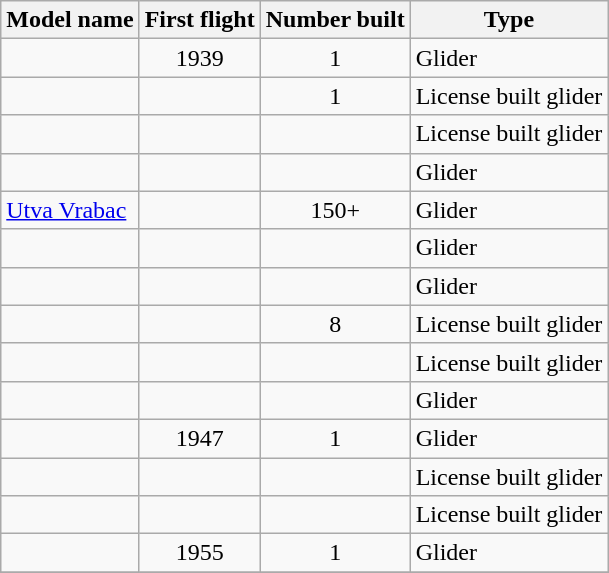<table class="wikitable sortable">
<tr>
<th>Model name</th>
<th>First flight</th>
<th>Number built</th>
<th>Type</th>
</tr>
<tr>
<td align=left></td>
<td align=center>1939</td>
<td align=center>1</td>
<td align=left>Glider</td>
</tr>
<tr>
<td align=left></td>
<td align=center></td>
<td align=center>1</td>
<td align=left>License built glider</td>
</tr>
<tr>
<td align=left></td>
<td align=center></td>
<td align=center></td>
<td align=left>License built glider</td>
</tr>
<tr>
<td align=left></td>
<td align=center></td>
<td align=center></td>
<td align=left>Glider</td>
</tr>
<tr>
<td align=left><a href='#'>Utva Vrabac</a></td>
<td align=center></td>
<td align=center>150+</td>
<td align=left>Glider</td>
</tr>
<tr>
<td align=left></td>
<td align=center></td>
<td align=center></td>
<td align=left>Glider</td>
</tr>
<tr>
<td align=left></td>
<td align=center></td>
<td align=center></td>
<td align=left>Glider</td>
</tr>
<tr>
<td align=left></td>
<td align=center></td>
<td align=center>8</td>
<td align=left>License built glider</td>
</tr>
<tr>
<td align=left></td>
<td align=center></td>
<td align=center></td>
<td align=left>License built glider</td>
</tr>
<tr>
<td align=left></td>
<td align=center></td>
<td align=center></td>
<td align=left>Glider</td>
</tr>
<tr>
<td align=left></td>
<td align=center>1947</td>
<td align=center>1</td>
<td align=left>Glider</td>
</tr>
<tr>
<td align=left></td>
<td align=center></td>
<td align=center></td>
<td align=left>License built glider</td>
</tr>
<tr>
<td align=left></td>
<td align=center></td>
<td align=center></td>
<td align=left>License built glider</td>
</tr>
<tr>
<td align=left></td>
<td align=center>1955</td>
<td align=center>1</td>
<td align=left>Glider</td>
</tr>
<tr>
</tr>
</table>
